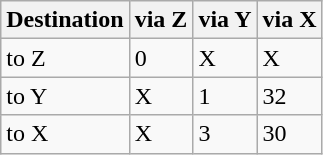<table class="wikitable">
<tr>
<th>Destination</th>
<th>via Z</th>
<th>via Y</th>
<th>via X</th>
</tr>
<tr>
<td>to Z</td>
<td>0</td>
<td>X</td>
<td>X</td>
</tr>
<tr>
<td>to Y</td>
<td>X</td>
<td>1</td>
<td>32</td>
</tr>
<tr>
<td>to X</td>
<td>X</td>
<td>3</td>
<td>30</td>
</tr>
</table>
